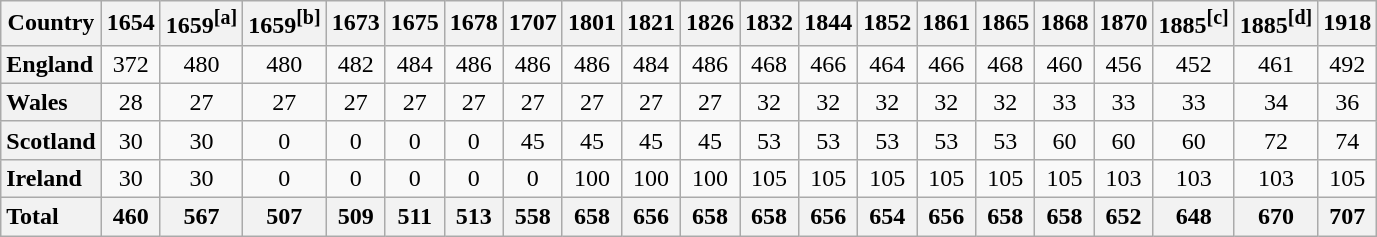<table class="wikitable" style="text-align:center">
<tr>
<th>Country</th>
<th>1654</th>
<th>1659<sup>[a]</sup></th>
<th>1659<sup>[b]</sup></th>
<th>1673</th>
<th>1675</th>
<th>1678</th>
<th>1707</th>
<th>1801</th>
<th>1821</th>
<th>1826</th>
<th>1832</th>
<th>1844</th>
<th>1852</th>
<th>1861</th>
<th>1865</th>
<th>1868</th>
<th>1870</th>
<th>1885<sup>[c]</sup></th>
<th>1885<sup>[d]</sup></th>
<th>1918</th>
</tr>
<tr>
<th scope="row" style="text-align:left">England</th>
<td>372</td>
<td>480</td>
<td>480</td>
<td>482</td>
<td>484</td>
<td>486</td>
<td>486</td>
<td>486</td>
<td>484</td>
<td>486</td>
<td>468</td>
<td>466</td>
<td>464</td>
<td>466</td>
<td>468</td>
<td>460</td>
<td>456</td>
<td>452</td>
<td>461</td>
<td>492</td>
</tr>
<tr>
<th scope="row" style="text-align:left">Wales</th>
<td>28</td>
<td>27</td>
<td>27</td>
<td>27</td>
<td>27</td>
<td>27</td>
<td>27</td>
<td>27</td>
<td>27</td>
<td>27</td>
<td>32</td>
<td>32</td>
<td>32</td>
<td>32</td>
<td>32</td>
<td>33</td>
<td>33</td>
<td>33</td>
<td>34</td>
<td>36</td>
</tr>
<tr>
<th scope="row" style="text-align:left">Scotland</th>
<td>30</td>
<td>30</td>
<td>0</td>
<td>0</td>
<td>0</td>
<td>0</td>
<td>45</td>
<td>45</td>
<td>45</td>
<td>45</td>
<td>53</td>
<td>53</td>
<td>53</td>
<td>53</td>
<td>53</td>
<td>60</td>
<td>60</td>
<td>60</td>
<td>72</td>
<td>74</td>
</tr>
<tr>
<th scope="row" style="text-align:left">Ireland</th>
<td>30</td>
<td>30</td>
<td>0</td>
<td>0</td>
<td>0</td>
<td>0</td>
<td>0</td>
<td>100</td>
<td>100</td>
<td>100</td>
<td>105</td>
<td>105</td>
<td>105</td>
<td>105</td>
<td>105</td>
<td>105</td>
<td>103</td>
<td>103</td>
<td>103</td>
<td>105</td>
</tr>
<tr>
<th scope="row" style="text-align:left">Total</th>
<th>460</th>
<th>567</th>
<th>507</th>
<th>509</th>
<th>511</th>
<th>513</th>
<th>558</th>
<th>658</th>
<th>656</th>
<th>658</th>
<th>658</th>
<th>656</th>
<th>654</th>
<th>656</th>
<th>658</th>
<th>658</th>
<th>652</th>
<th>648</th>
<th>670</th>
<th>707</th>
</tr>
</table>
